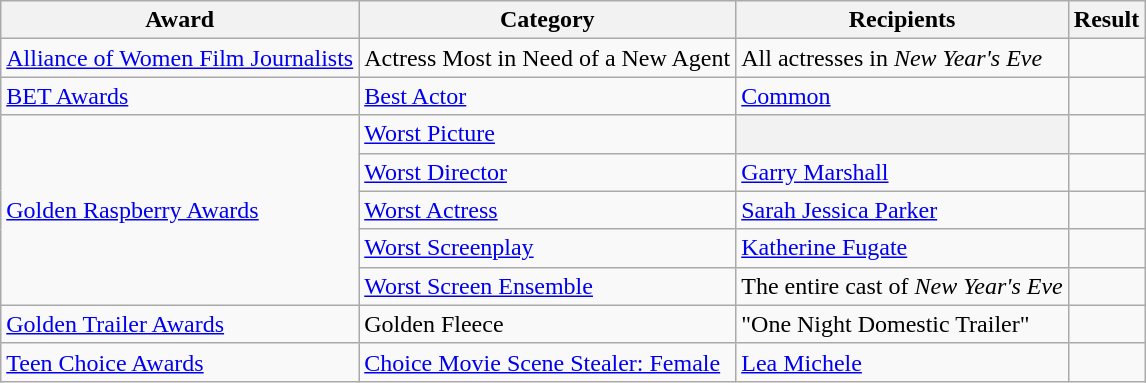<table class="wikitable sortable">
<tr>
<th>Award</th>
<th>Category</th>
<th>Recipients</th>
<th>Result</th>
</tr>
<tr>
<td><a href='#'>Alliance of Women Film Journalists</a></td>
<td>Actress Most in Need of a New Agent</td>
<td>All actresses in <em>New Year's Eve</em></td>
<td></td>
</tr>
<tr>
<td><a href='#'>BET Awards</a></td>
<td><a href='#'>Best Actor</a></td>
<td><a href='#'>Common</a></td>
<td></td>
</tr>
<tr>
<td rowspan="5"><a href='#'>Golden Raspberry Awards</a></td>
<td><a href='#'>Worst Picture</a></td>
<th></th>
<td></td>
</tr>
<tr>
<td><a href='#'>Worst Director</a></td>
<td><a href='#'>Garry Marshall</a></td>
<td></td>
</tr>
<tr>
<td><a href='#'>Worst Actress</a></td>
<td><a href='#'>Sarah Jessica Parker</a></td>
<td></td>
</tr>
<tr>
<td><a href='#'>Worst Screenplay</a></td>
<td><a href='#'>Katherine Fugate</a></td>
<td></td>
</tr>
<tr>
<td><a href='#'>Worst Screen Ensemble</a></td>
<td>The entire cast of <em>New Year's Eve</em></td>
<td></td>
</tr>
<tr>
<td><a href='#'>Golden Trailer Awards</a></td>
<td>Golden Fleece</td>
<td>"One Night Domestic Trailer"</td>
<td></td>
</tr>
<tr>
<td><a href='#'>Teen Choice Awards</a></td>
<td><a href='#'>Choice Movie Scene Stealer: Female</a></td>
<td><a href='#'>Lea Michele</a></td>
<td></td>
</tr>
</table>
